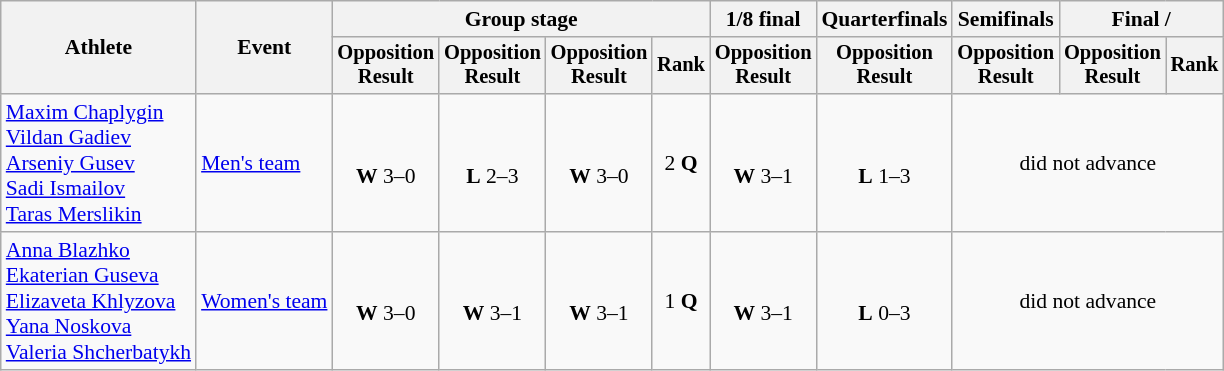<table class="wikitable" style="text-align:center; font-size:90%">
<tr>
<th rowspan=2>Athlete</th>
<th rowspan=2>Event</th>
<th colspan=4>Group stage</th>
<th>1/8 final</th>
<th>Quarterfinals</th>
<th>Semifinals</th>
<th colspan=2>Final / </th>
</tr>
<tr style="font-size:95%">
<th>Opposition<br>Result</th>
<th>Opposition<br>Result</th>
<th>Opposition<br>Result</th>
<th>Rank</th>
<th>Opposition<br>Result</th>
<th>Opposition<br>Result</th>
<th>Opposition<br>Result</th>
<th>Opposition<br>Result</th>
<th>Rank</th>
</tr>
<tr>
<td align=left><a href='#'>Maxim Chaplygin</a><br><a href='#'>Vildan Gadiev</a><br><a href='#'>Arseniy Gusev</a><br><a href='#'>Sadi Ismailov</a><br><a href='#'>Taras Merslikin</a></td>
<td align=left><a href='#'>Men's team</a></td>
<td><br><strong>W</strong> 3–0</td>
<td><br><strong>L</strong> 2–3</td>
<td><br><strong>W</strong> 3–0</td>
<td>2 <strong>Q</strong></td>
<td><br><strong>W</strong> 3–1</td>
<td><br><strong>L</strong> 1–3</td>
<td colspan=3>did not advance</td>
</tr>
<tr>
<td align=left><a href='#'>Anna Blazhko</a><br><a href='#'>Ekaterian Guseva</a><br><a href='#'>Elizaveta Khlyzova</a><br><a href='#'>Yana Noskova</a><br><a href='#'>Valeria Shcherbatykh</a></td>
<td align=left><a href='#'>Women's team</a></td>
<td><br><strong>W</strong> 3–0</td>
<td><br><strong>W</strong> 3–1</td>
<td><br><strong>W</strong> 3–1</td>
<td>1 <strong>Q</strong></td>
<td><br><strong>W</strong> 3–1</td>
<td><br><strong>L</strong> 0–3</td>
<td colspan=3>did not advance</td>
</tr>
</table>
